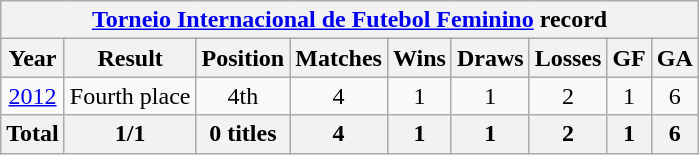<table class="wikitable" style="text-align: center;">
<tr>
<th colspan=9> <a href='#'>Torneio Internacional de Futebol Feminino</a> record</th>
</tr>
<tr>
<th>Year</th>
<th>Result</th>
<th>Position</th>
<th>Matches</th>
<th>Wins</th>
<th>Draws</th>
<th>Losses</th>
<th>GF</th>
<th>GA</th>
</tr>
<tr>
<td> <a href='#'>2012</a></td>
<td>Fourth place</td>
<td>4th</td>
<td>4</td>
<td>1</td>
<td>1</td>
<td>2</td>
<td>1</td>
<td>6</td>
</tr>
<tr>
<th>Total</th>
<th>1/1</th>
<th>0 titles</th>
<th>4</th>
<th>1</th>
<th>1</th>
<th>2</th>
<th>1</th>
<th>6</th>
</tr>
</table>
